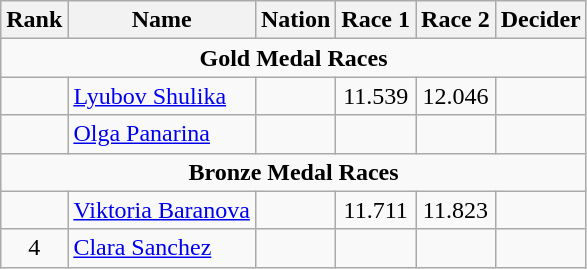<table class="wikitable" style="text-align:center">
<tr>
<th>Rank</th>
<th>Name</th>
<th>Nation</th>
<th>Race 1</th>
<th>Race 2</th>
<th>Decider</th>
</tr>
<tr>
<td colspan=6><strong>Gold Medal Races</strong></td>
</tr>
<tr>
<td></td>
<td align=left><a href='#'>Lyubov Shulika</a></td>
<td align=left></td>
<td>11.539</td>
<td>12.046</td>
<td></td>
</tr>
<tr>
<td></td>
<td align=left><a href='#'>Olga Panarina</a></td>
<td align=left></td>
<td></td>
<td></td>
<td></td>
</tr>
<tr>
<td colspan=6><strong>Bronze Medal Races</strong></td>
</tr>
<tr>
<td></td>
<td align=left><a href='#'>Viktoria Baranova</a></td>
<td align=left></td>
<td>11.711</td>
<td>11.823</td>
<td></td>
</tr>
<tr>
<td>4</td>
<td align=left><a href='#'>Clara Sanchez</a></td>
<td align=left></td>
<td></td>
<td></td>
<td></td>
</tr>
</table>
